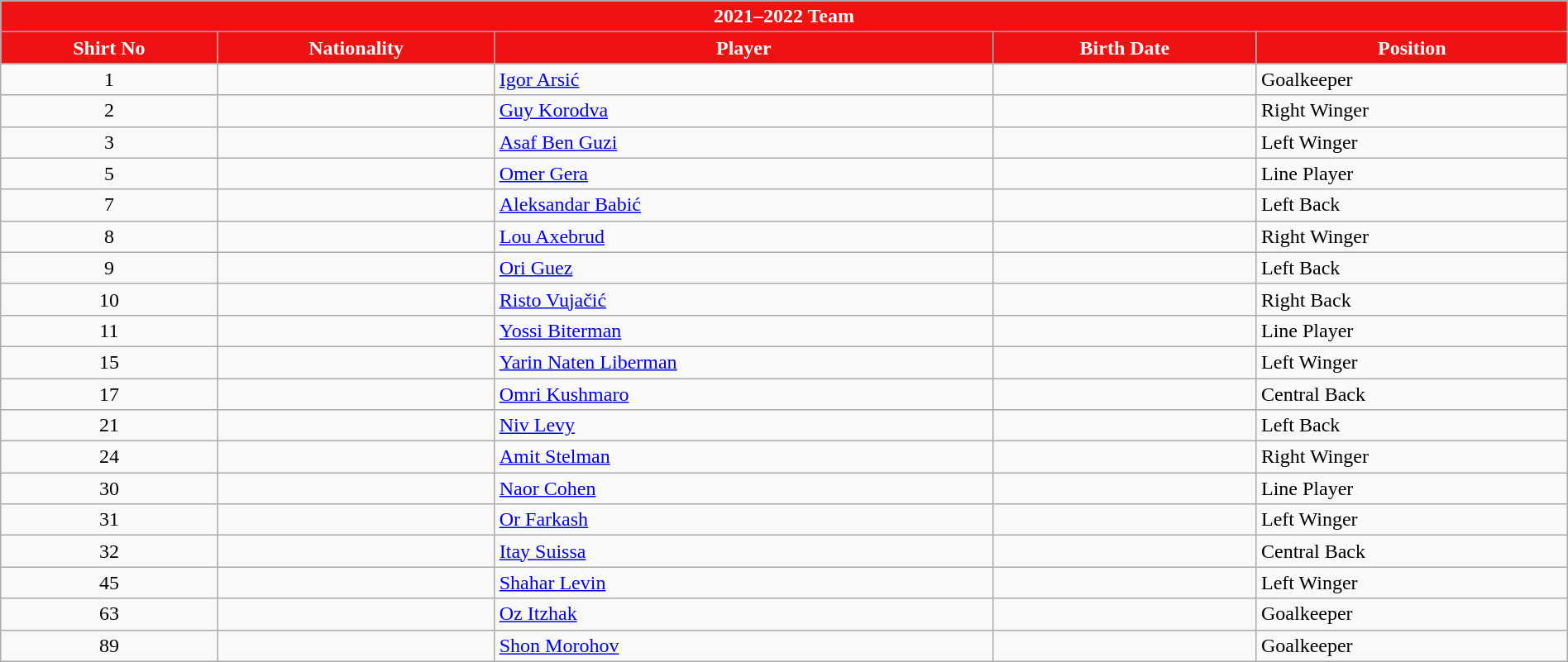<table class="wikitable collapsible collapsed" style="width:100%">
<tr>
<th colspan="5" style="background:#ee1212; color:white; text-align:center;"><strong>2021–2022 Team</strong></th>
</tr>
<tr>
<th style="color:white; background:#EE1212">Shirt No</th>
<th style="color:white; background:#EE1212">Nationality</th>
<th style="color:white; background:#EE1212">Player</th>
<th style="color:white; background:#EE1212">Birth Date</th>
<th style="color:white; background:#EE1212">Position</th>
</tr>
<tr>
<td align=center>1</td>
<td></td>
<td><a href='#'>Igor Arsić</a></td>
<td></td>
<td>Goalkeeper</td>
</tr>
<tr>
<td align=center>2</td>
<td></td>
<td><a href='#'>Guy Korodva</a></td>
<td></td>
<td>Right Winger</td>
</tr>
<tr>
<td align=center>3</td>
<td></td>
<td><a href='#'>Asaf Ben Guzi</a></td>
<td></td>
<td>Left Winger</td>
</tr>
<tr>
<td align=center>5</td>
<td></td>
<td><a href='#'>Omer Gera</a></td>
<td></td>
<td>Line Player</td>
</tr>
<tr>
<td align=center>7</td>
<td></td>
<td><a href='#'>Aleksandar Babić</a></td>
<td></td>
<td>Left Back</td>
</tr>
<tr>
<td align=center>8</td>
<td></td>
<td><a href='#'>Lou Axebrud</a></td>
<td></td>
<td>Right Winger</td>
</tr>
<tr>
<td align=center>9</td>
<td></td>
<td><a href='#'>Ori Guez</a></td>
<td></td>
<td>Left Back</td>
</tr>
<tr>
<td align=center>10</td>
<td></td>
<td><a href='#'>Risto Vujačić</a></td>
<td></td>
<td>Right Back</td>
</tr>
<tr>
<td align=center>11</td>
<td></td>
<td><a href='#'>Yossi Biterman</a></td>
<td></td>
<td>Line Player</td>
</tr>
<tr>
<td align=center>15</td>
<td></td>
<td><a href='#'>Yarin Naten Liberman</a></td>
<td></td>
<td>Left Winger</td>
</tr>
<tr>
<td align=center>17</td>
<td></td>
<td><a href='#'>Omri Kushmaro</a></td>
<td></td>
<td>Central Back</td>
</tr>
<tr>
<td align=center>21</td>
<td></td>
<td><a href='#'>Niv Levy</a></td>
<td></td>
<td>Left Back</td>
</tr>
<tr>
<td align=center>24</td>
<td></td>
<td><a href='#'>Amit Stelman</a></td>
<td></td>
<td>Right Winger</td>
</tr>
<tr>
<td align=center>30</td>
<td></td>
<td><a href='#'>Naor Cohen</a></td>
<td></td>
<td>Line Player</td>
</tr>
<tr>
<td align=center>31</td>
<td></td>
<td><a href='#'>Or Farkash</a></td>
<td></td>
<td>Left Winger</td>
</tr>
<tr>
<td align=center>32</td>
<td></td>
<td><a href='#'>Itay Suissa</a></td>
<td></td>
<td>Central Back</td>
</tr>
<tr>
<td align=center>45</td>
<td></td>
<td><a href='#'>Shahar Levin</a></td>
<td></td>
<td>Left Winger</td>
</tr>
<tr>
<td align=center>63</td>
<td></td>
<td><a href='#'>Oz Itzhak</a></td>
<td></td>
<td>Goalkeeper</td>
</tr>
<tr>
<td align=center>89</td>
<td></td>
<td><a href='#'>Shon Morohov</a></td>
<td></td>
<td>Goalkeeper</td>
</tr>
</table>
